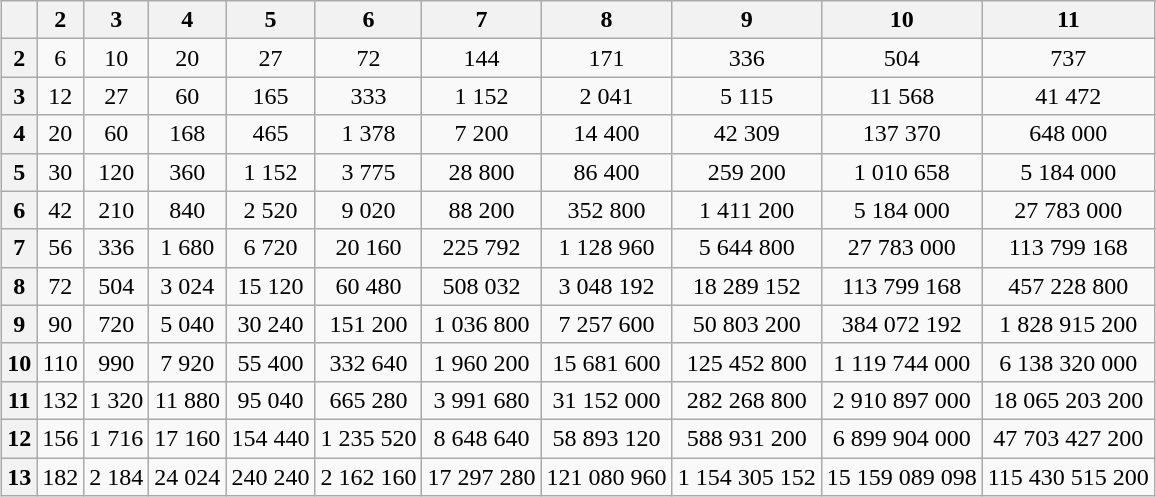<table class="wikitable" style="margin-left:auto;margin-right:auto;text-align:center;">
<tr>
<th></th>
<th>2</th>
<th>3</th>
<th>4</th>
<th>5</th>
<th>6</th>
<th>7</th>
<th>8</th>
<th>9</th>
<th>10</th>
<th>11</th>
</tr>
<tr>
<th>2</th>
<td>6</td>
<td>10</td>
<td>20</td>
<td>27</td>
<td>72</td>
<td>144</td>
<td>171</td>
<td>336</td>
<td>504</td>
<td>737</td>
</tr>
<tr>
<th>3</th>
<td>12</td>
<td>27</td>
<td>60</td>
<td>165</td>
<td>333</td>
<td>1 152</td>
<td>2 041</td>
<td>5 115</td>
<td>11 568</td>
<td>41 472</td>
</tr>
<tr>
<th>4</th>
<td>20</td>
<td>60</td>
<td>168</td>
<td>465</td>
<td>1 378</td>
<td>7 200</td>
<td>14 400</td>
<td>42 309</td>
<td>137 370</td>
<td>648 000</td>
</tr>
<tr>
<th>5</th>
<td>30</td>
<td>120</td>
<td>360</td>
<td>1 152</td>
<td>3 775</td>
<td>28 800</td>
<td>86 400</td>
<td>259 200</td>
<td>1 010 658</td>
<td>5 184 000</td>
</tr>
<tr>
<th>6</th>
<td>42</td>
<td>210</td>
<td>840</td>
<td>2 520</td>
<td>9 020</td>
<td>88 200</td>
<td>352 800</td>
<td>1 411 200</td>
<td>5 184 000</td>
<td>27 783 000</td>
</tr>
<tr>
<th>7</th>
<td>56</td>
<td>336</td>
<td>1 680</td>
<td>6 720</td>
<td>20 160</td>
<td>225 792</td>
<td>1 128 960</td>
<td>5 644 800</td>
<td>27 783 000</td>
<td>113 799 168</td>
</tr>
<tr>
<th>8</th>
<td>72</td>
<td>504</td>
<td>3 024</td>
<td>15 120</td>
<td>60 480</td>
<td>508 032</td>
<td>3 048 192</td>
<td>18 289 152</td>
<td>113 799 168</td>
<td>457 228 800</td>
</tr>
<tr>
<th>9</th>
<td>90</td>
<td>720</td>
<td>5 040</td>
<td>30 240</td>
<td>151 200</td>
<td>1 036 800</td>
<td>7 257 600</td>
<td>50 803 200</td>
<td>384 072 192</td>
<td>1 828 915 200</td>
</tr>
<tr>
<th>10</th>
<td>110</td>
<td>990</td>
<td>7 920</td>
<td>55 400</td>
<td>332 640</td>
<td>1 960 200</td>
<td>15 681 600</td>
<td>125 452 800</td>
<td>1 119 744 000</td>
<td>6 138 320 000</td>
</tr>
<tr>
<th>11</th>
<td>132</td>
<td>1 320</td>
<td>11 880</td>
<td>95 040</td>
<td>665 280</td>
<td>3 991 680</td>
<td>31 152 000</td>
<td>282 268 800</td>
<td>2 910 897 000</td>
<td>18 065 203 200</td>
</tr>
<tr>
<th>12</th>
<td>156</td>
<td>1 716</td>
<td>17 160</td>
<td>154 440</td>
<td>1 235 520</td>
<td>8 648 640</td>
<td>58 893 120</td>
<td>588 931 200</td>
<td>6 899 904 000</td>
<td>47 703 427 200</td>
</tr>
<tr>
<th>13</th>
<td>182</td>
<td>2 184</td>
<td>24 024</td>
<td>240 240</td>
<td>2 162 160</td>
<td>17 297 280</td>
<td>121 080 960</td>
<td>1 154 305 152</td>
<td>15 159 089 098</td>
<td>115 430 515 200</td>
</tr>
</table>
